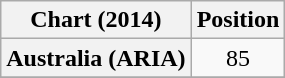<table class="wikitable plainrowheaders" style="text-align:center">
<tr>
<th scope="col">Chart (2014)</th>
<th scope="col">Position</th>
</tr>
<tr>
<th scope="row">Australia (ARIA)</th>
<td>85</td>
</tr>
<tr>
</tr>
</table>
